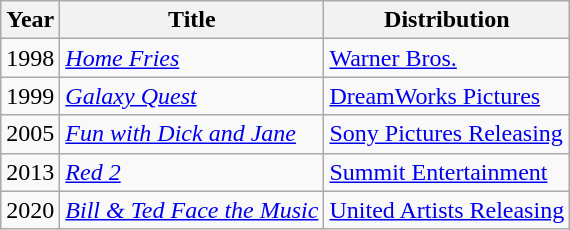<table class="wikitable">
<tr>
<th>Year</th>
<th>Title</th>
<th>Distribution</th>
</tr>
<tr>
<td>1998</td>
<td><em><a href='#'>Home Fries</a></em></td>
<td><a href='#'>Warner Bros.</a></td>
</tr>
<tr>
<td>1999</td>
<td><em><a href='#'>Galaxy Quest</a></em></td>
<td><a href='#'>DreamWorks Pictures</a></td>
</tr>
<tr>
<td>2005</td>
<td><em><a href='#'>Fun with Dick and Jane</a></em></td>
<td><a href='#'>Sony Pictures Releasing</a></td>
</tr>
<tr>
<td>2013</td>
<td><em><a href='#'>Red 2</a></em></td>
<td><a href='#'>Summit Entertainment</a></td>
</tr>
<tr>
<td>2020</td>
<td><em><a href='#'>Bill & Ted Face the Music</a></em></td>
<td><a href='#'>United Artists Releasing</a></td>
</tr>
</table>
